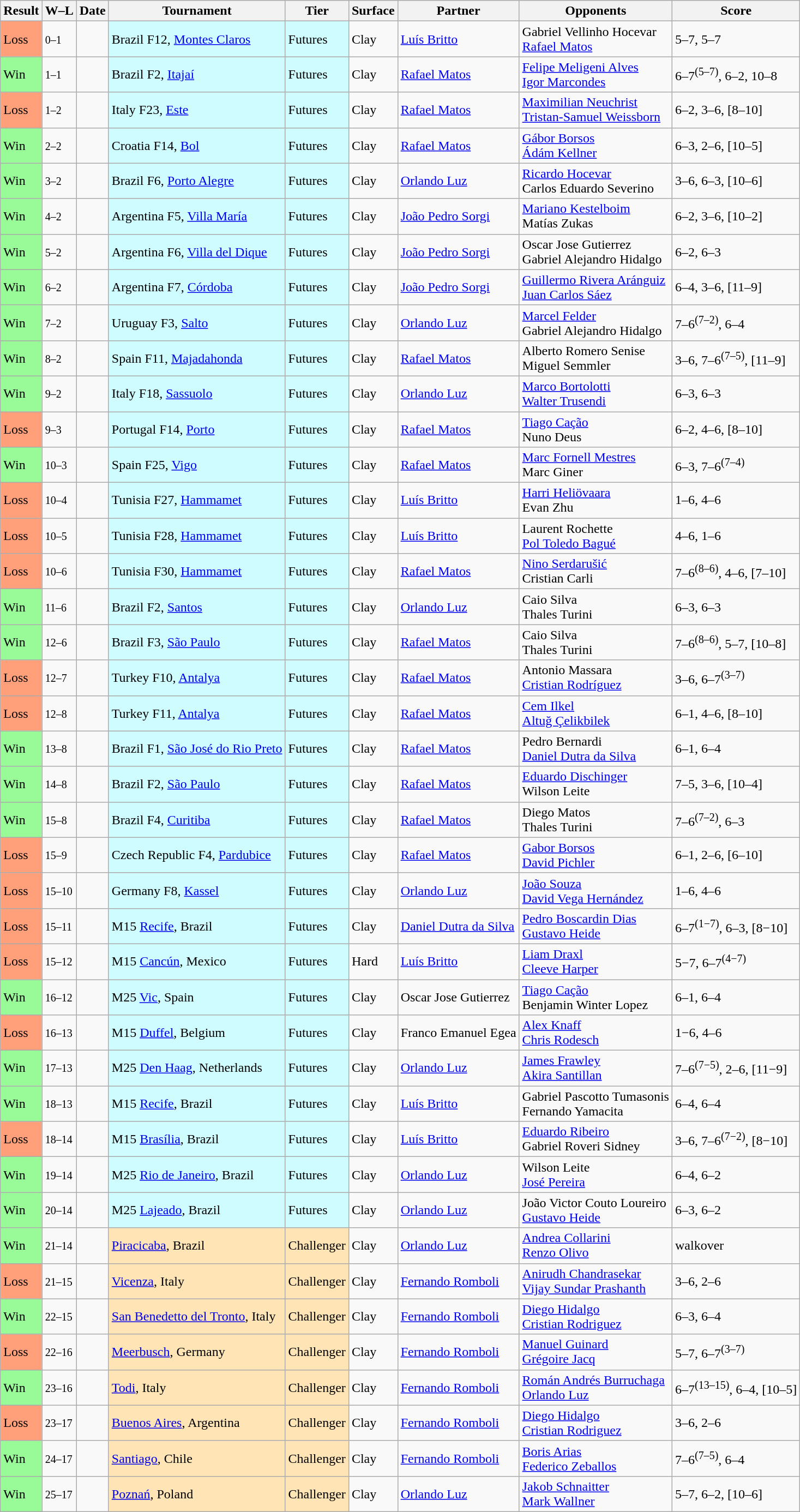<table class="sortable wikitable">
<tr>
<th>Result</th>
<th class=unsortable>W–L</th>
<th>Date</th>
<th>Tournament</th>
<th>Tier</th>
<th>Surface</th>
<th>Partner</th>
<th>Opponents</th>
<th class=unsortable>Score</th>
</tr>
<tr>
<td bgcolor=#FFA07A>Loss</td>
<td><small>0–1</small></td>
<td></td>
<td style=background:#cffcff>Brazil F12, <a href='#'>Montes Claros</a></td>
<td style=background:#cffcff>Futures</td>
<td>Clay</td>
<td> <a href='#'>Luís Britto</a></td>
<td> Gabriel Vellinho Hocevar <br> <a href='#'>Rafael Matos</a></td>
<td>5–7, 5–7</td>
</tr>
<tr>
<td bgcolor=#98FB98>Win</td>
<td><small>1–1</small></td>
<td></td>
<td style=background:#cffcff>Brazil F2, <a href='#'>Itajaí</a></td>
<td style=background:#cffcff>Futures</td>
<td>Clay</td>
<td> <a href='#'>Rafael Matos</a></td>
<td> <a href='#'>Felipe Meligeni Alves</a><br> <a href='#'>Igor Marcondes</a></td>
<td>6–7<sup>(5–7)</sup>, 6–2, 10–8</td>
</tr>
<tr>
<td bgcolor=#FFA07A>Loss</td>
<td><small>1–2</small></td>
<td></td>
<td style=background:#cffcff>Italy F23, <a href='#'>Este</a></td>
<td style=background:#cffcff>Futures</td>
<td>Clay</td>
<td> <a href='#'>Rafael Matos</a></td>
<td> <a href='#'>Maximilian Neuchrist</a> <br> <a href='#'>Tristan-Samuel Weissborn</a></td>
<td>6–2, 3–6, [8–10]</td>
</tr>
<tr>
<td bgcolor=#98FB98>Win</td>
<td><small>2–2</small></td>
<td></td>
<td style=background:#cffcff>Croatia F14, <a href='#'>Bol</a></td>
<td style=background:#cffcff>Futures</td>
<td>Clay</td>
<td> <a href='#'>Rafael Matos</a></td>
<td> <a href='#'>Gábor Borsos</a> <br> <a href='#'>Ádám Kellner</a></td>
<td>6–3, 2–6, [10–5]</td>
</tr>
<tr>
<td bgcolor=#98FB98>Win</td>
<td><small>3–2</small></td>
<td></td>
<td style=background:#cffcff>Brazil F6, <a href='#'>Porto Alegre</a></td>
<td style=background:#cffcff>Futures</td>
<td>Clay</td>
<td> <a href='#'>Orlando Luz</a></td>
<td> <a href='#'>Ricardo Hocevar</a> <br> Carlos Eduardo Severino</td>
<td>3–6, 6–3, [10–6]</td>
</tr>
<tr>
<td bgcolor=#98FB98>Win</td>
<td><small>4–2</small></td>
<td></td>
<td style=background:#cffcff>Argentina F5, <a href='#'>Villa María</a></td>
<td style=background:#cffcff>Futures</td>
<td>Clay</td>
<td> <a href='#'>João Pedro Sorgi</a></td>
<td> <a href='#'>Mariano Kestelboim</a> <br> Matías Zukas</td>
<td>6–2, 3–6, [10–2]</td>
</tr>
<tr>
<td bgcolor=#98FB98>Win</td>
<td><small>5–2</small></td>
<td></td>
<td style=background:#cffcff>Argentina F6, <a href='#'>Villa del Dique</a></td>
<td style=background:#cffcff>Futures</td>
<td>Clay</td>
<td> <a href='#'>João Pedro Sorgi</a></td>
<td> Oscar Jose Gutierrez <br> Gabriel Alejandro Hidalgo</td>
<td>6–2, 6–3</td>
</tr>
<tr>
<td bgcolor=#98FB98>Win</td>
<td><small>6–2</small></td>
<td></td>
<td style=background:#cffcff>Argentina F7, <a href='#'>Córdoba</a></td>
<td style=background:#cffcff>Futures</td>
<td>Clay</td>
<td> <a href='#'>João Pedro Sorgi</a></td>
<td> <a href='#'>Guillermo Rivera Aránguiz</a><br> <a href='#'>Juan Carlos Sáez</a></td>
<td>6–4, 3–6, [11–9]</td>
</tr>
<tr>
<td bgcolor=#98FB98>Win</td>
<td><small>7–2</small></td>
<td></td>
<td style=background:#cffcff>Uruguay F3, <a href='#'>Salto</a></td>
<td style=background:#cffcff>Futures</td>
<td>Clay</td>
<td> <a href='#'>Orlando Luz</a></td>
<td> <a href='#'>Marcel Felder</a> <br> Gabriel Alejandro Hidalgo</td>
<td>7–6<sup>(7–2)</sup>, 6–4</td>
</tr>
<tr>
<td bgcolor=#98FB98>Win</td>
<td><small>8–2</small></td>
<td></td>
<td style=background:#cffcff>Spain F11, <a href='#'>Majadahonda</a></td>
<td style=background:#cffcff>Futures</td>
<td>Clay</td>
<td> <a href='#'>Rafael Matos</a></td>
<td> Alberto Romero Senise <br> Miguel Semmler</td>
<td>3–6, 7–6<sup>(7–5)</sup>, [11–9]</td>
</tr>
<tr>
<td bgcolor=#98FB98>Win</td>
<td><small>9–2</small></td>
<td></td>
<td style=background:#cffcff>Italy F18, <a href='#'>Sassuolo</a></td>
<td style=background:#cffcff>Futures</td>
<td>Clay</td>
<td> <a href='#'>Orlando Luz</a></td>
<td> <a href='#'>Marco Bortolotti</a> <br> <a href='#'>Walter Trusendi</a></td>
<td>6–3, 6–3</td>
</tr>
<tr>
<td bgcolor=#FFA07A>Loss</td>
<td><small>9–3</small></td>
<td></td>
<td style=background:#cffcff>Portugal F14, <a href='#'>Porto</a></td>
<td style=background:#cffcff>Futures</td>
<td>Clay</td>
<td> <a href='#'>Rafael Matos</a></td>
<td> <a href='#'>Tiago Cação</a> <br> Nuno Deus</td>
<td>6–2, 4–6, [8–10]</td>
</tr>
<tr>
<td bgcolor=#98FB98>Win</td>
<td><small>10–3</small></td>
<td></td>
<td style=background:#cffcff>Spain F25, <a href='#'>Vigo</a></td>
<td style=background:#cffcff>Futures</td>
<td>Clay</td>
<td> <a href='#'>Rafael Matos</a></td>
<td> <a href='#'>Marc Fornell Mestres</a><br> Marc Giner</td>
<td>6–3, 7–6<sup>(7–4)</sup></td>
</tr>
<tr>
<td bgcolor=#FFA07A>Loss</td>
<td><small>10–4</small></td>
<td></td>
<td style=background:#cffcff>Tunisia F27, <a href='#'>Hammamet</a></td>
<td style=background:#cffcff>Futures</td>
<td>Clay</td>
<td> <a href='#'>Luís Britto</a></td>
<td> <a href='#'>Harri Heliövaara</a> <br> Evan Zhu</td>
<td>1–6, 4–6</td>
</tr>
<tr>
<td bgcolor=#FFA07A>Loss</td>
<td><small>10–5</small></td>
<td></td>
<td style=background:#cffcff>Tunisia F28, <a href='#'>Hammamet</a></td>
<td style=background:#cffcff>Futures</td>
<td>Clay</td>
<td> <a href='#'>Luís Britto</a></td>
<td> Laurent Rochette <br> <a href='#'>Pol Toledo Bagué</a></td>
<td>4–6, 1–6</td>
</tr>
<tr>
<td bgcolor=#FFA07A>Loss</td>
<td><small>10–6</small></td>
<td></td>
<td style=background:#cffcff>Tunisia F30, <a href='#'>Hammamet</a></td>
<td style=background:#cffcff>Futures</td>
<td>Clay</td>
<td> <a href='#'>Rafael Matos</a></td>
<td> <a href='#'>Nino Serdarušić</a> <br> Cristian Carli</td>
<td>7–6<sup>(8–6)</sup>, 4–6, [7–10]</td>
</tr>
<tr>
<td bgcolor=#98FB98>Win</td>
<td><small>11–6</small></td>
<td></td>
<td style=background:#cffcff>Brazil F2, <a href='#'>Santos</a></td>
<td style=background:#cffcff>Futures</td>
<td>Clay</td>
<td> <a href='#'>Orlando Luz</a></td>
<td> Caio Silva <br> Thales Turini</td>
<td>6–3, 6–3</td>
</tr>
<tr>
<td bgcolor=#98FB98>Win</td>
<td><small>12–6</small></td>
<td></td>
<td style=background:#cffcff>Brazil F3, <a href='#'>São Paulo</a></td>
<td style=background:#cffcff>Futures</td>
<td>Clay</td>
<td> <a href='#'>Rafael Matos</a></td>
<td> Caio Silva <br> Thales Turini</td>
<td>7–6<sup>(8–6)</sup>, 5–7, [10–8]</td>
</tr>
<tr>
<td bgcolor=#FFA07A>Loss</td>
<td><small>12–7</small></td>
<td></td>
<td style=background:#cffcff>Turkey F10, <a href='#'>Antalya</a></td>
<td style=background:#cffcff>Futures</td>
<td>Clay</td>
<td> <a href='#'>Rafael Matos</a></td>
<td> Antonio Massara <br> <a href='#'>Cristian Rodríguez</a></td>
<td>3–6, 6–7<sup>(3–7)</sup></td>
</tr>
<tr>
<td bgcolor=#FFA07A>Loss</td>
<td><small>12–8</small></td>
<td></td>
<td style=background:#cffcff>Turkey F11, <a href='#'>Antalya</a></td>
<td style=background:#cffcff>Futures</td>
<td>Clay</td>
<td> <a href='#'>Rafael Matos</a></td>
<td> <a href='#'>Cem Ilkel</a> <br> <a href='#'>Altuğ Çelikbilek</a></td>
<td>6–1, 4–6, [8–10]</td>
</tr>
<tr>
<td bgcolor=#98FB98>Win</td>
<td><small>13–8</small></td>
<td></td>
<td style=background:#cffcff>Brazil F1, <a href='#'>São José do Rio Preto</a></td>
<td style=background:#cffcff>Futures</td>
<td>Clay</td>
<td> <a href='#'>Rafael Matos</a></td>
<td> Pedro Bernardi <br> <a href='#'>Daniel Dutra da Silva</a></td>
<td>6–1, 6–4</td>
</tr>
<tr>
<td bgcolor=#98FB98>Win</td>
<td><small>14–8</small></td>
<td></td>
<td style=background:#cffcff>Brazil F2, <a href='#'>São Paulo</a></td>
<td style=background:#cffcff>Futures</td>
<td>Clay</td>
<td> <a href='#'>Rafael Matos</a></td>
<td> <a href='#'>Eduardo Dischinger</a> <br> Wilson Leite</td>
<td>7–5, 3–6, [10–4]</td>
</tr>
<tr>
<td bgcolor=#98FB98>Win</td>
<td><small>15–8</small></td>
<td></td>
<td style=background:#cffcff>Brazil F4, <a href='#'>Curitiba</a></td>
<td style=background:#cffcff>Futures</td>
<td>Clay</td>
<td> <a href='#'>Rafael Matos</a></td>
<td>Diego Matos <br> Thales Turini</td>
<td>7–6<sup>(7–2)</sup>, 6–3</td>
</tr>
<tr>
<td bgcolor=#FFA07A>Loss</td>
<td><small>15–9</small></td>
<td></td>
<td style=background:#cffcff>Czech Republic F4, <a href='#'>Pardubice</a></td>
<td style=background:#cffcff>Futures</td>
<td>Clay</td>
<td> <a href='#'>Rafael Matos</a></td>
<td> <a href='#'>Gabor Borsos</a> <br> <a href='#'>David Pichler</a></td>
<td>6–1, 2–6, [6–10]</td>
</tr>
<tr>
<td bgcolor=#FFA07A>Loss</td>
<td><small>15–10</small></td>
<td></td>
<td style=background:#cffcff>Germany F8, <a href='#'>Kassel</a></td>
<td style=background:#cffcff>Futures</td>
<td>Clay</td>
<td> <a href='#'>Orlando Luz</a></td>
<td> <a href='#'>João Souza</a> <br> <a href='#'>David Vega Hernández</a></td>
<td>1–6, 4–6</td>
</tr>
<tr>
<td bgcolor=#FFA07A>Loss</td>
<td><small>15–11</small></td>
<td></td>
<td style=background:#cffcff>M15 <a href='#'>Recife</a>, Brazil</td>
<td style=background:#cffcff>Futures</td>
<td>Clay</td>
<td> <a href='#'>Daniel Dutra da Silva</a></td>
<td> <a href='#'>Pedro Boscardin Dias</a> <br> <a href='#'>Gustavo Heide</a></td>
<td>6–7<sup>(1−7)</sup>, 6–3, [8−10]</td>
</tr>
<tr>
<td bgcolor=#FFA07A>Loss</td>
<td><small>15–12</small></td>
<td></td>
<td style=background:#cffcff>M15 <a href='#'>Cancún</a>, Mexico</td>
<td style=background:#cffcff>Futures</td>
<td>Hard</td>
<td> <a href='#'>Luís Britto</a></td>
<td> <a href='#'>Liam Draxl</a> <br> <a href='#'>Cleeve Harper</a></td>
<td>5−7, 6–7<sup>(4−7)</sup></td>
</tr>
<tr>
<td bgcolor=#98FB98>Win</td>
<td><small>16–12</small></td>
<td></td>
<td style=background:#cffcff>M25 <a href='#'>Vic</a>, Spain</td>
<td style=background:#cffcff>Futures</td>
<td>Clay</td>
<td> Oscar Jose Gutierrez</td>
<td> <a href='#'>Tiago Cação</a> <br> Benjamin Winter Lopez</td>
<td>6–1, 6–4</td>
</tr>
<tr>
<td bgcolor=#FFA07A>Loss</td>
<td><small>16–13</small></td>
<td></td>
<td style=background:#cffcff>M15 <a href='#'>Duffel</a>, Belgium</td>
<td style=background:#cffcff>Futures</td>
<td>Clay</td>
<td> Franco Emanuel Egea</td>
<td> <a href='#'>Alex Knaff</a> <br> <a href='#'>Chris Rodesch</a></td>
<td>1−6, 4–6</td>
</tr>
<tr>
<td bgcolor=#98FB98>Win</td>
<td><small>17–13</small></td>
<td></td>
<td style=background:#cffcff>M25 <a href='#'>Den Haag</a>, Netherlands</td>
<td style=background:#cffcff>Futures</td>
<td>Clay</td>
<td> <a href='#'>Orlando Luz</a></td>
<td> <a href='#'>James Frawley</a> <br> <a href='#'>Akira Santillan</a></td>
<td>7–6<sup>(7−5)</sup>, 2–6, [11−9]</td>
</tr>
<tr>
<td bgcolor=#98FB98>Win</td>
<td><small>18–13</small></td>
<td></td>
<td style=background:#cffcff>M15 <a href='#'>Recife</a>, Brazil</td>
<td style=background:#cffcff>Futures</td>
<td>Clay</td>
<td> <a href='#'>Luís Britto</a></td>
<td> Gabriel Pascotto Tumasonis <br> Fernando Yamacita</td>
<td>6–4, 6–4</td>
</tr>
<tr>
<td bgcolor=#FFA07A>Loss</td>
<td><small>18–14</small></td>
<td></td>
<td style=background:#cffcff>M15 <a href='#'>Brasília</a>, Brazil</td>
<td style=background:#cffcff>Futures</td>
<td>Clay</td>
<td> <a href='#'>Luís Britto</a></td>
<td> <a href='#'>Eduardo Ribeiro</a> <br> Gabriel Roveri Sidney</td>
<td>3–6, 7–6<sup>(7−2)</sup>, [8−10]</td>
</tr>
<tr>
<td bgcolor=#98FB98>Win</td>
<td><small>19–14</small></td>
<td></td>
<td style=background:#cffcff>M25 <a href='#'>Rio de Janeiro</a>, Brazil</td>
<td style=background:#cffcff>Futures</td>
<td>Clay</td>
<td> <a href='#'>Orlando Luz</a></td>
<td> Wilson Leite <br> <a href='#'>José Pereira</a></td>
<td>6–4, 6–2</td>
</tr>
<tr>
<td bgcolor=#98FB98>Win</td>
<td><small>20–14</small></td>
<td></td>
<td style=background:#cffcff>M25 <a href='#'>Lajeado</a>, Brazil</td>
<td style=background:#cffcff>Futures</td>
<td>Clay</td>
<td> <a href='#'>Orlando Luz</a></td>
<td> João Victor Couto Loureiro <br> <a href='#'>Gustavo Heide</a></td>
<td>6–3, 6–2</td>
</tr>
<tr>
<td bgcolor=98FB98>Win</td>
<td><small>21–14</small></td>
<td><a href='#'></a></td>
<td style="background:moccasin;"><a href='#'>Piracicaba</a>, Brazil</td>
<td style="background:moccasin;">Challenger</td>
<td>Clay</td>
<td> <a href='#'>Orlando Luz</a></td>
<td> <a href='#'>Andrea Collarini</a><br> <a href='#'>Renzo Olivo</a></td>
<td>walkover</td>
</tr>
<tr>
<td bgcolor=FFA07A>Loss</td>
<td><small>21–15</small></td>
<td><a href='#'></a></td>
<td style="background:moccasin;"><a href='#'>Vicenza</a>, Italy</td>
<td style="background:moccasin;">Challenger</td>
<td>Clay</td>
<td> <a href='#'>Fernando Romboli</a></td>
<td> <a href='#'>Anirudh Chandrasekar</a><br> <a href='#'>Vijay Sundar Prashanth</a></td>
<td>3–6, 2–6</td>
</tr>
<tr>
<td bgcolor=98FB98>Win</td>
<td><small>22–15</small></td>
<td><a href='#'></a></td>
<td style="background:moccasin;"><a href='#'>San Benedetto del Tronto</a>, Italy</td>
<td style="background:moccasin;">Challenger</td>
<td>Clay</td>
<td> <a href='#'>Fernando Romboli</a></td>
<td> <a href='#'>Diego Hidalgo</a><br> <a href='#'>Cristian Rodriguez</a></td>
<td>6–3, 6–4</td>
</tr>
<tr>
<td bgcolor=FFA07A>Loss</td>
<td><small>22–16</small></td>
<td><a href='#'></a></td>
<td style="background:moccasin;"><a href='#'>Meerbusch</a>, Germany</td>
<td style="background:moccasin;">Challenger</td>
<td>Clay</td>
<td> <a href='#'>Fernando Romboli</a></td>
<td> <a href='#'>Manuel Guinard</a><br> <a href='#'>Grégoire Jacq</a></td>
<td>5–7, 6–7<sup>(3–7)</sup></td>
</tr>
<tr>
<td bgcolor=98FB98>Win</td>
<td><small>23–16</small></td>
<td><a href='#'></a></td>
<td style="background:moccasin;"><a href='#'>Todi</a>, Italy</td>
<td style="background:moccasin;">Challenger</td>
<td>Clay</td>
<td> <a href='#'>Fernando Romboli</a></td>
<td> <a href='#'>Román Andrés Burruchaga</a><br> <a href='#'>Orlando Luz</a></td>
<td>6–7<sup>(13–15)</sup>, 6–4, [10–5]</td>
</tr>
<tr>
<td bgcolor=FFA07A>Loss</td>
<td><small>23–17</small></td>
<td><a href='#'></a></td>
<td style="background:moccasin;"><a href='#'>Buenos Aires</a>, Argentina</td>
<td style="background:moccasin;">Challenger</td>
<td>Clay</td>
<td> <a href='#'>Fernando Romboli</a></td>
<td> <a href='#'>Diego Hidalgo</a><br> <a href='#'>Cristian Rodriguez</a></td>
<td>3–6, 2–6</td>
</tr>
<tr>
<td bgcolor=98FB98>Win</td>
<td><small>24–17</small></td>
<td><a href='#'></a></td>
<td style="background:moccasin;"><a href='#'>Santiago</a>, Chile</td>
<td style="background:moccasin;">Challenger</td>
<td>Clay</td>
<td> <a href='#'>Fernando Romboli</a></td>
<td> <a href='#'>Boris Arias</a><br> <a href='#'>Federico Zeballos</a></td>
<td>7–6<sup>(7–5)</sup>, 6–4</td>
</tr>
<tr>
<td bgcolor=98FB98>Win</td>
<td><small>25–17</small></td>
<td><a href='#'></a></td>
<td style="background:moccasin;"><a href='#'>Poznań</a>, Poland</td>
<td style="background:moccasin;">Challenger</td>
<td>Clay</td>
<td> <a href='#'>Orlando Luz</a></td>
<td> <a href='#'>Jakob Schnaitter</a><br> <a href='#'>Mark Wallner</a></td>
<td>5–7, 6–2, [10–6]</td>
</tr>
</table>
